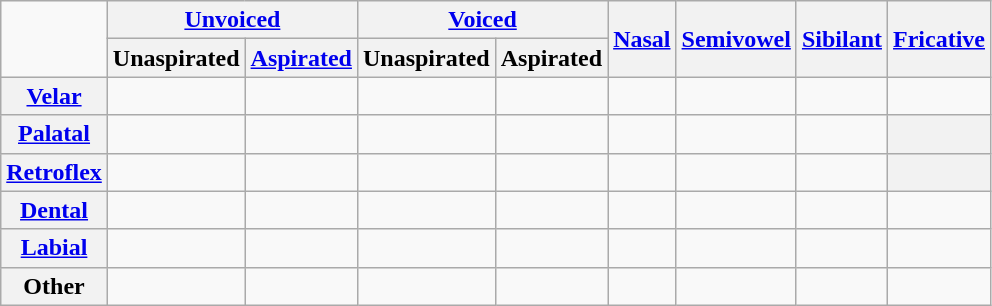<table class="wikitable letters-table letters-violet">
<tr>
<td rowspan=2></td>
<th colspan=2><a href='#'>Unvoiced</a></th>
<th colspan=2><a href='#'>Voiced</a></th>
<th rowspan=2><a href='#'>Nasal</a></th>
<th rowspan=2><a href='#'>Semivowel</a></th>
<th rowspan=2><a href='#'>Sibilant</a></th>
<th rowspan=2><a href='#'>Fricative</a></th>
</tr>
<tr>
<th>Unaspirated</th>
<th><a href='#'>Aspirated</a></th>
<th>Unaspirated</th>
<th>Aspirated</th>
</tr>
<tr>
<th scope=row><a href='#'>Velar</a></th>
<td></td>
<td></td>
<td></td>
<td></td>
<td></td>
<td></td>
<td></td>
<td></td>
</tr>
<tr>
<th scope=row><a href='#'>Palatal</a></th>
<td></td>
<td></td>
<td></td>
<td></td>
<td></td>
<td></td>
<td></td>
<th></th>
</tr>
<tr>
<th scope=row><a href='#'>Retroflex</a></th>
<td></td>
<td></td>
<td></td>
<td></td>
<td></td>
<td></td>
<td></td>
<th></th>
</tr>
<tr>
<th scope=row><a href='#'>Dental</a></th>
<td></td>
<td></td>
<td></td>
<td></td>
<td></td>
<td></td>
<td></td>
<td></td>
</tr>
<tr>
<th scope=row><a href='#'>Labial</a></th>
<td></td>
<td></td>
<td></td>
<td></td>
<td></td>
<td></td>
<td></td>
<td></td>
</tr>
<tr>
<th scope=row>Other</th>
<td></td>
<td></td>
<td></td>
<td></td>
<td></td>
<td></td>
<td></td>
<td></td>
</tr>
</table>
